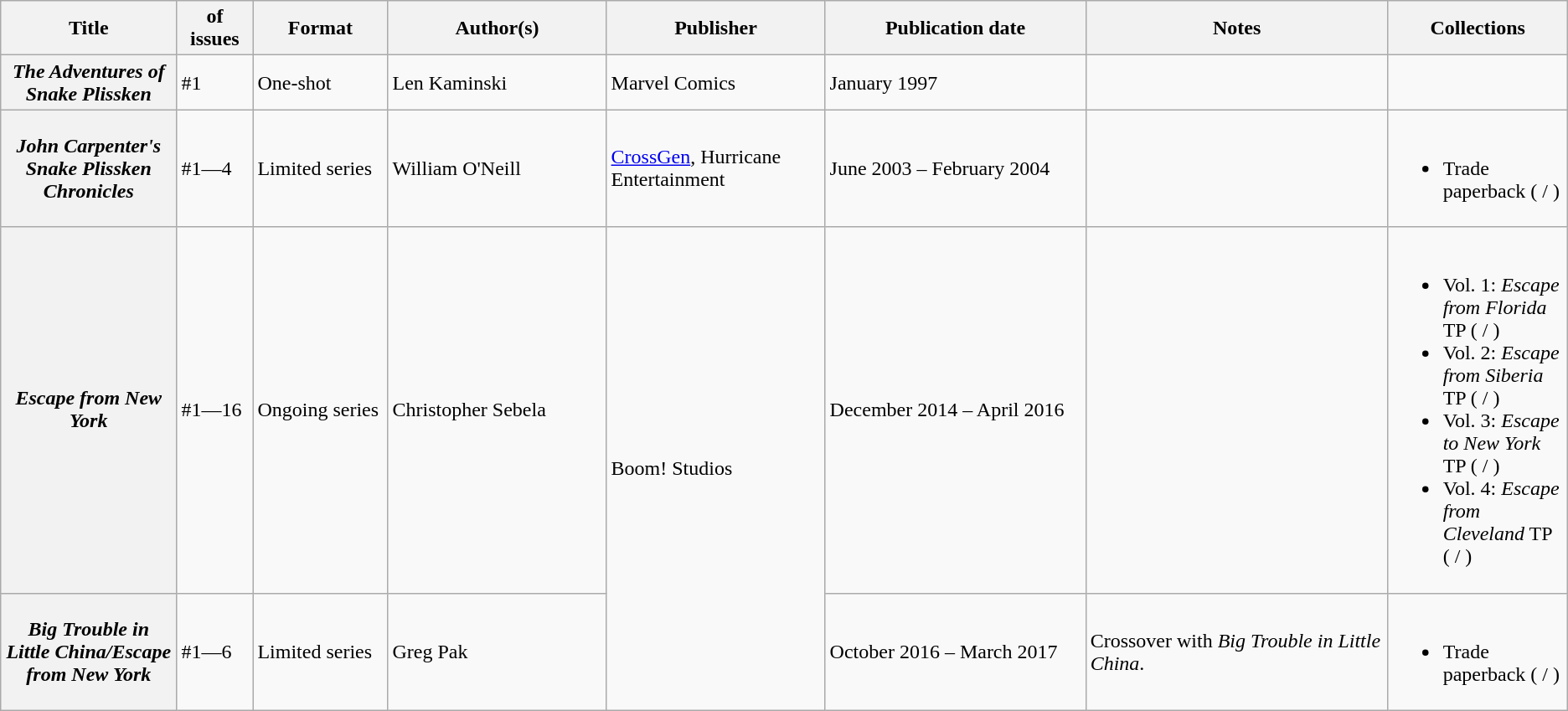<table class="wikitable">
<tr>
<th>Title</th>
<th style="width:40pt"> of issues</th>
<th style="width:75pt">Format</th>
<th style="width:125pt">Author(s)</th>
<th style="width:125pt">Publisher</th>
<th style="width:150pt">Publication date</th>
<th style="width:175pt">Notes</th>
<th>Collections</th>
</tr>
<tr>
<th><em>The Adventures of Snake Plissken</em></th>
<td>#1</td>
<td>One-shot</td>
<td>Len Kaminski</td>
<td>Marvel Comics</td>
<td>January 1997</td>
<td></td>
<td></td>
</tr>
<tr>
<th><em>John Carpenter's Snake Plissken Chronicles</em></th>
<td>#1—4</td>
<td>Limited series</td>
<td>William O'Neill</td>
<td><a href='#'>CrossGen</a>, Hurricane Entertainment</td>
<td>June 2003 – February 2004</td>
<td></td>
<td><br><ul><li>Trade paperback ( / )</li></ul></td>
</tr>
<tr>
<th><em>Escape from New York</em></th>
<td>#1—16</td>
<td>Ongoing series</td>
<td>Christopher Sebela</td>
<td rowspan="2">Boom! Studios</td>
<td>December 2014 – April 2016</td>
<td></td>
<td><br><ul><li>Vol. 1: <em>Escape from Florida</em> TP ( / )</li><li>Vol. 2: <em>Escape from Siberia</em> TP ( / )</li><li>Vol. 3: <em>Escape to New York</em> TP ( / )</li><li>Vol. 4: <em>Escape from Cleveland</em> TP ( / )</li></ul></td>
</tr>
<tr>
<th><em>Big Trouble in Little China/Escape from New York</em></th>
<td>#1—6</td>
<td>Limited series</td>
<td>Greg Pak</td>
<td>October 2016 – March 2017</td>
<td>Crossover with <em>Big Trouble in Little China</em>.</td>
<td><br><ul><li>Trade paperback ( / )</li></ul></td>
</tr>
</table>
